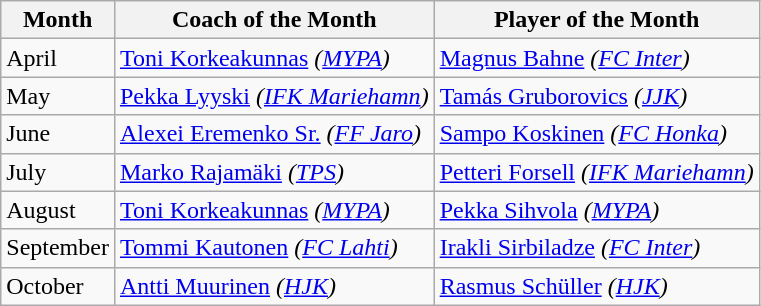<table class="wikitable">
<tr>
<th>Month</th>
<th>Coach of the Month</th>
<th>Player of the Month</th>
</tr>
<tr>
<td>April</td>
<td> <a href='#'>Toni Korkeakunnas</a> <em>(<a href='#'>MYPA</a>)</em></td>
<td> <a href='#'>Magnus Bahne</a> <em>(<a href='#'>FC Inter</a>)</em></td>
</tr>
<tr>
<td>May</td>
<td> <a href='#'>Pekka Lyyski</a> <em>(<a href='#'>IFK Mariehamn</a>)</em></td>
<td> <a href='#'>Tamás Gruborovics</a> <em>(<a href='#'>JJK</a>)</em></td>
</tr>
<tr>
<td>June</td>
<td> <a href='#'>Alexei Eremenko Sr.</a> <em>(<a href='#'>FF Jaro</a>)</em></td>
<td> <a href='#'>Sampo Koskinen</a> <em>(<a href='#'>FC Honka</a>)</em></td>
</tr>
<tr>
<td>July</td>
<td> <a href='#'>Marko Rajamäki</a> <em>(<a href='#'>TPS</a>)</em></td>
<td> <a href='#'>Petteri Forsell</a> <em>(<a href='#'>IFK Mariehamn</a>)</em></td>
</tr>
<tr>
<td>August</td>
<td> <a href='#'>Toni Korkeakunnas</a> <em>(<a href='#'>MYPA</a>)</em></td>
<td> <a href='#'>Pekka Sihvola</a> <em>(<a href='#'>MYPA</a>)</em></td>
</tr>
<tr>
<td>September</td>
<td> <a href='#'>Tommi Kautonen</a> <em>(<a href='#'>FC Lahti</a>)</em></td>
<td> <a href='#'>Irakli Sirbiladze</a> <em>(<a href='#'>FC Inter</a>)</em></td>
</tr>
<tr>
<td>October</td>
<td> <a href='#'>Antti Muurinen</a> <em>(<a href='#'>HJK</a>)</em></td>
<td> <a href='#'>Rasmus Schüller</a> <em>(<a href='#'>HJK</a>)</em></td>
</tr>
</table>
